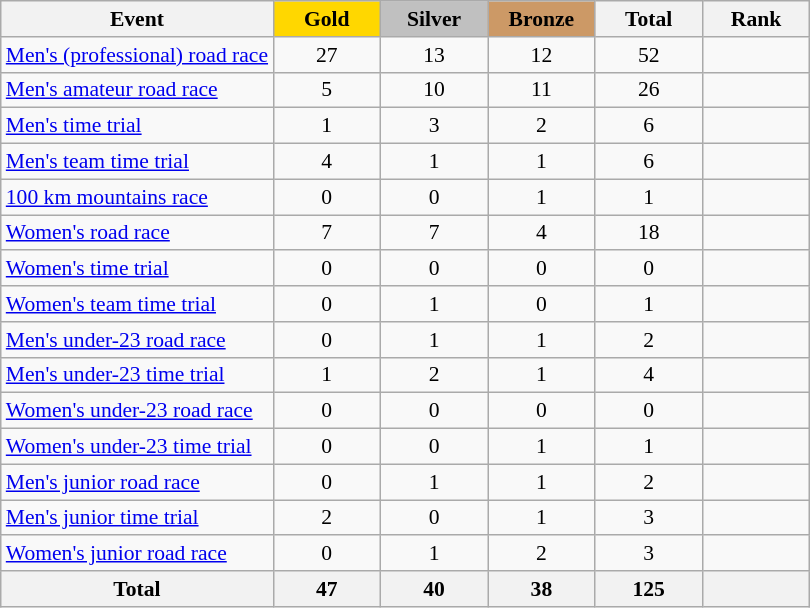<table class="wikitable sortable" border="1" style="text-align:center; font-size:90%;">
<tr>
<th style="width:15:em;">Event</th>
<td style="background:gold; width:4.5em; font-weight:bold;">Gold</td>
<td style="background:silver; width:4.5em; font-weight:bold;">Silver</td>
<td style="background:#cc9966; width:4.5em; font-weight:bold;">Bronze</td>
<th style="width:4.5em;">Total</th>
<th style="width:4.5em;">Rank</th>
</tr>
<tr>
<td align=left><a href='#'>Men's (professional) road race</a></td>
<td>27</td>
<td>13</td>
<td>12</td>
<td>52</td>
<td></td>
</tr>
<tr>
<td align=left><a href='#'>Men's amateur road race</a></td>
<td>5</td>
<td>10</td>
<td>11</td>
<td>26</td>
<td></td>
</tr>
<tr>
<td align=left><a href='#'>Men's time trial</a></td>
<td>1</td>
<td>3</td>
<td>2</td>
<td>6</td>
<td></td>
</tr>
<tr>
<td align=left><a href='#'>Men's team time trial</a></td>
<td>4</td>
<td>1</td>
<td>1</td>
<td>6</td>
<td></td>
</tr>
<tr>
<td align=left><a href='#'>100 km mountains race</a></td>
<td>0</td>
<td>0</td>
<td>1</td>
<td>1</td>
<td></td>
</tr>
<tr>
<td align=left><a href='#'>Women's road race</a></td>
<td>7</td>
<td>7</td>
<td>4</td>
<td>18</td>
<td></td>
</tr>
<tr>
<td align=left><a href='#'>Women's time trial</a></td>
<td>0</td>
<td>0</td>
<td>0</td>
<td>0</td>
<td></td>
</tr>
<tr>
<td align=left><a href='#'>Women's team time trial</a></td>
<td>0</td>
<td>1</td>
<td>0</td>
<td>1</td>
<td></td>
</tr>
<tr>
<td align=left><a href='#'>Men's under-23 road race</a></td>
<td>0</td>
<td>1</td>
<td>1</td>
<td>2</td>
<td></td>
</tr>
<tr>
<td align=left><a href='#'>Men's under-23 time trial</a></td>
<td>1</td>
<td>2</td>
<td>1</td>
<td>4</td>
<td></td>
</tr>
<tr>
<td align=left><a href='#'>Women's under-23 road race</a></td>
<td>0</td>
<td>0</td>
<td>0</td>
<td>0</td>
<td></td>
</tr>
<tr>
<td align=left><a href='#'>Women's under-23 time trial</a></td>
<td>0</td>
<td>0</td>
<td>1</td>
<td>1</td>
<td></td>
</tr>
<tr>
<td align=left><a href='#'>Men's junior road race</a></td>
<td>0</td>
<td>1</td>
<td>1</td>
<td>2</td>
<td></td>
</tr>
<tr>
<td align=left><a href='#'>Men's junior time trial</a></td>
<td>2</td>
<td>0</td>
<td>1</td>
<td>3</td>
<td></td>
</tr>
<tr>
<td align=left><a href='#'>Women's junior road race</a></td>
<td>0</td>
<td>1</td>
<td>2</td>
<td>3</td>
<td></td>
</tr>
<tr>
<th>Total</th>
<th>47</th>
<th>40</th>
<th>38</th>
<th>125</th>
<th></th>
</tr>
</table>
